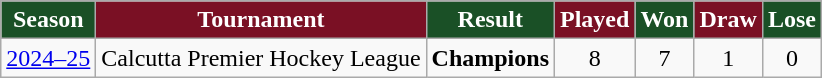<table class="wikitable">
<tr>
<th style="background:#1A5026; color:white; text-align:center;">Season</th>
<th style="background:#7A1024; color:white; text-align:center;">Tournament</th>
<th style="background:#1A5026; color:white; text-align:center;">Result</th>
<th style="background:#7A1024; color:white; text-align:center;">Played</th>
<th style="background:#1A5026; color:white; text-align:center;">Won</th>
<th style="background:#7A1024; color:white; text-align:center;">Draw</th>
<th style="background:#1A5026; color:white; text-align:center;">Lose</th>
</tr>
<tr>
<td rowspan="2"><a href='#'>2024–25</a></td>
<td style="text-align:center">Calcutta Premier Hockey League</td>
<td style="text-align:center"><strong>Champions</strong></td>
<td style="text-align:center">8</td>
<td style="text-align:center">7</td>
<td style="text-align:center">1</td>
<td style="text-align:center">0</td>
</tr>
</table>
